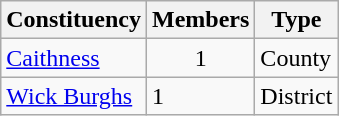<table class="wikitable sortable">
<tr>
<th>Constituency</th>
<th>Members</th>
<th>Type</th>
</tr>
<tr>
<td><a href='#'>Caithness</a></td>
<td align="center">1</td>
<td>County</td>
</tr>
<tr>
<td><a href='#'>Wick Burghs</a></td>
<td>1</td>
<td>District</td>
</tr>
</table>
